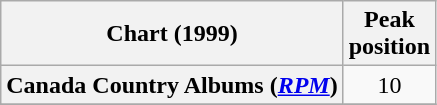<table class="wikitable sortable plainrowheaders" style="text-align:center">
<tr>
<th scope="col">Chart (1999)</th>
<th scope="col">Peak<br>position</th>
</tr>
<tr>
<th scope="row">Canada Country Albums (<em><a href='#'>RPM</a></em>)</th>
<td>10</td>
</tr>
<tr>
</tr>
</table>
